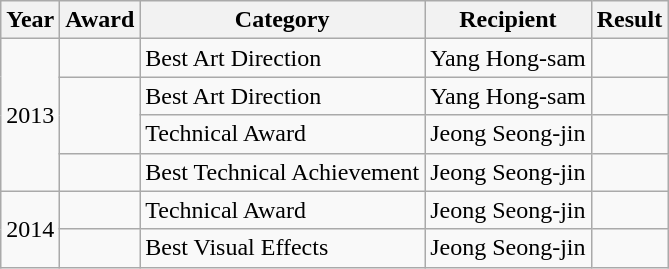<table class="wikitable">
<tr>
<th>Year</th>
<th>Award</th>
<th>Category</th>
<th>Recipient</th>
<th>Result</th>
</tr>
<tr>
<td rowspan=4>2013</td>
<td></td>
<td>Best Art Direction</td>
<td>Yang Hong-sam</td>
<td></td>
</tr>
<tr>
<td rowspan=2></td>
<td>Best Art Direction</td>
<td>Yang Hong-sam</td>
<td></td>
</tr>
<tr>
<td>Technical Award</td>
<td>Jeong Seong-jin</td>
<td></td>
</tr>
<tr>
<td></td>
<td>Best Technical Achievement</td>
<td>Jeong Seong-jin</td>
<td></td>
</tr>
<tr>
<td rowspan=2>2014</td>
<td></td>
<td>Technical Award</td>
<td>Jeong Seong-jin</td>
<td></td>
</tr>
<tr>
<td></td>
<td>Best Visual Effects</td>
<td>Jeong Seong-jin</td>
<td></td>
</tr>
</table>
